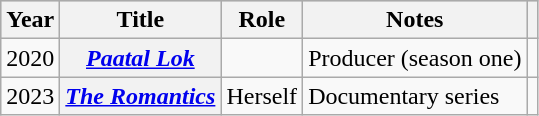<table class="wikitable sortable plainrowheaders">
<tr style="background:#ccc; text-align:center;">
<th scope="col">Year</th>
<th scope="col">Title</th>
<th scope="col">Role</th>
<th scope="col" class="unsortable">Notes</th>
<th scope="col" class="unsortable"></th>
</tr>
<tr>
<td>2020</td>
<th scope="row"><em><a href='#'>Paatal Lok</a></em></th>
<td></td>
<td>Producer (season one)</td>
<td></td>
</tr>
<tr>
<td>2023</td>
<th scope="row"><em><a href='#'>The Romantics</a></em></th>
<td>Herself</td>
<td>Documentary series</td>
<td style="text-align: center;"></td>
</tr>
</table>
